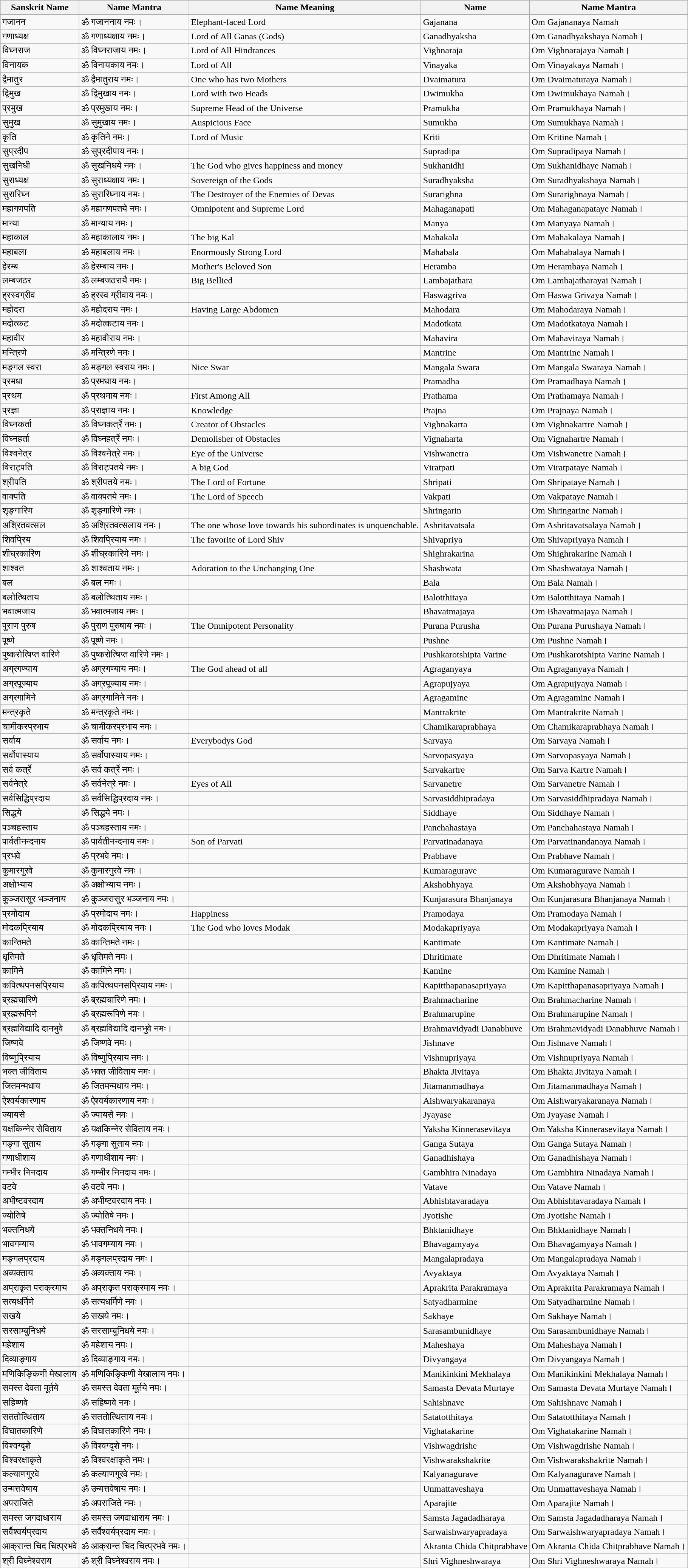<table class="wikitable">
<tr>
<th>Sanskrit Name</th>
<th>Name Mantra</th>
<th>Name Meaning</th>
<th>Name</th>
<th>Name Mantra</th>
</tr>
<tr>
<td>गजानन</td>
<td>ॐ गजाननाय नमः।</td>
<td>Elephant-faced Lord</td>
<td>Gajanana</td>
<td>Om Gajananaya Namah</td>
</tr>
<tr>
<td>गणाध्यक्ष</td>
<td>ॐ गणाध्यक्षाय नमः।</td>
<td>Lord of All Ganas (Gods)</td>
<td>Ganadhyaksha</td>
<td>Om Ganadhyakshaya Namah।</td>
</tr>
<tr>
<td>विघ्नराज</td>
<td>ॐ विघ्नराजाय नमः।</td>
<td>Lord of All Hindrances</td>
<td>Vighnaraja</td>
<td>Om Vighnarajaya Namah।</td>
</tr>
<tr>
<td>विनायक</td>
<td>ॐ विनायकाय नमः।</td>
<td>Lord of All</td>
<td>Vinayaka</td>
<td>Om Vinayakaya Namah।</td>
</tr>
<tr>
<td>द्वैमातुर</td>
<td>ॐ द्वैमातुराय नमः।</td>
<td>One who has two Mothers</td>
<td>Dvaimatura</td>
<td>Om Dvaimaturaya Namah।</td>
</tr>
<tr>
<td>द्विमुख</td>
<td>ॐ द्विमुखाय नमः।</td>
<td>Lord with two Heads</td>
<td>Dwimukha</td>
<td>Om Dwimukhaya Namah।</td>
</tr>
<tr>
<td>प्रमुख</td>
<td>ॐ प्रमुखाय नमः।</td>
<td>Supreme Head of the Universe</td>
<td>Pramukha</td>
<td>Om Pramukhaya Namah।</td>
</tr>
<tr>
<td>सुमुख</td>
<td>ॐ सुमुखाय नमः।</td>
<td>Auspicious Face</td>
<td>Sumukha</td>
<td>Om Sumukhaya Namah।</td>
</tr>
<tr>
<td>कृति</td>
<td>ॐ कृतिने नमः।</td>
<td>Lord of Music</td>
<td>Kriti</td>
<td>Om Kritine Namah।</td>
</tr>
<tr>
<td>सुप्रदीप</td>
<td>ॐ सुप्रदीपाय नमः।</td>
<td></td>
<td>Supradipa</td>
<td>Om Supradipaya Namah।</td>
</tr>
<tr>
<td>सुखनिधी</td>
<td>ॐ सुखनिधये नमः।</td>
<td>The God who gives happiness and money</td>
<td>Sukhanidhi</td>
<td>Om Sukhanidhaye Namah।</td>
</tr>
<tr>
<td>सुराध्यक्ष</td>
<td>ॐ सुराध्यक्षाय नमः।</td>
<td>Sovereign of the Gods</td>
<td>Suradhyaksha</td>
<td>Om Suradhyakshaya Namah।</td>
</tr>
<tr>
<td>सुरारिघ्न</td>
<td>ॐ सुरारिघ्नाय नमः।</td>
<td>The Destroyer of the Enemies of Devas</td>
<td>Surarighna</td>
<td>Om Surarighnaya Namah।</td>
</tr>
<tr>
<td>महागणपति</td>
<td>ॐ महागणपतये नमः।</td>
<td>Omnipotent and Supreme Lord</td>
<td>Mahaganapati</td>
<td>Om Mahaganapataye Namah।</td>
</tr>
<tr>
<td>मान्या</td>
<td>ॐ मान्याय नमः।</td>
<td></td>
<td>Manya</td>
<td>Om Manyaya Namah।</td>
</tr>
<tr>
<td>महाकाल</td>
<td>ॐ महाकालाय नमः।</td>
<td>The big Kal</td>
<td>Mahakala</td>
<td>Om Mahakalaya Namah।</td>
</tr>
<tr>
<td>महाबला</td>
<td>ॐ महाबलाय नमः।</td>
<td>Enormously Strong Lord</td>
<td>Mahabala</td>
<td>Om Mahabalaya Namah।</td>
</tr>
<tr>
<td>हेरम्ब</td>
<td>ॐ हेरम्बाय नमः।</td>
<td>Mother's Beloved Son</td>
<td>Heramba</td>
<td>Om Herambaya Namah।</td>
</tr>
<tr>
<td>लम्बजठर</td>
<td>ॐ लम्बजठरायै नमः।</td>
<td>Big Bellied</td>
<td>Lambajathara</td>
<td>Om Lambajatharayai Namah।</td>
</tr>
<tr>
<td>ह्रस्वग्रीव</td>
<td>ॐ ह्रस्व ग्रीवाय नमः।</td>
<td></td>
<td>Haswagriva</td>
<td>Om Haswa Grivaya Namah।</td>
</tr>
<tr>
<td>महोदरा</td>
<td>ॐ महोदराय नमः।</td>
<td>Having Large Abdomen</td>
<td>Mahodara</td>
<td>Om Mahodaraya Namah।</td>
</tr>
<tr>
<td>मदोत्कट</td>
<td>ॐ मदोत्कटाय नमः।</td>
<td></td>
<td>Madotkata</td>
<td>Om Madotkataya Namah।</td>
</tr>
<tr>
<td>महावीर</td>
<td>ॐ महावीराय नमः।</td>
<td></td>
<td>Mahavira</td>
<td>Om Mahaviraya Namah।</td>
</tr>
<tr>
<td>मन्त्रिणे</td>
<td>ॐ मन्त्रिणे नमः।</td>
<td></td>
<td>Mantrine</td>
<td>Om Mantrine Namah।</td>
</tr>
<tr>
<td>मङ्गल स्वरा</td>
<td>ॐ मङ्गल स्वराय नमः।</td>
<td>Nice Swar</td>
<td>Mangala Swara</td>
<td>Om Mangala Swaraya Namah।</td>
</tr>
<tr>
<td>प्रमधा</td>
<td>ॐ प्रमधाय नमः।</td>
<td></td>
<td>Pramadha</td>
<td>Om Pramadhaya Namah।</td>
</tr>
<tr>
<td>प्रथम</td>
<td>ॐ प्रथमाय नमः।</td>
<td>First Among All</td>
<td>Prathama</td>
<td>Om Prathamaya Namah।</td>
</tr>
<tr>
<td>प्रज्ञा</td>
<td>ॐ प्राज्ञाय नमः।</td>
<td>Knowledge</td>
<td>Prajna</td>
<td>Om Prajnaya Namah।</td>
</tr>
<tr>
<td>विघ्नकर्ता</td>
<td>ॐ विघ्नकर्त्रे नमः।</td>
<td>Creator of Obstacles</td>
<td>Vighnakarta</td>
<td>Om Vighnakartre Namah।</td>
</tr>
<tr>
<td>विघ्नहर्ता</td>
<td>ॐ विघ्नहर्त्रे नमः।</td>
<td>Demolisher of Obstacles</td>
<td>Vignaharta</td>
<td>Om Vignahartre Namah।</td>
</tr>
<tr>
<td>विश्वनेत्र</td>
<td>ॐ विश्वनेत्रे नमः।</td>
<td>Eye of the Universe</td>
<td>Vishwanetra</td>
<td>Om Vishwanetre Namah।</td>
</tr>
<tr>
<td>विराट्पति</td>
<td>ॐ विराट्पतये नमः।</td>
<td>A big God</td>
<td>Viratpati</td>
<td>Om Viratpataye Namah।</td>
</tr>
<tr>
<td>श्रीपति</td>
<td>ॐ श्रीपतये नमः।</td>
<td>The Lord of Fortune</td>
<td>Shripati</td>
<td>Om Shripataye Namah।</td>
</tr>
<tr>
<td>वाक्पति</td>
<td>ॐ वाक्पतये नमः।</td>
<td>The Lord of Speech</td>
<td>Vakpati</td>
<td>Om Vakpataye Namah।</td>
</tr>
<tr>
<td>शृङ्गारिण</td>
<td>ॐ शृङ्गारिणे नमः।</td>
<td></td>
<td>Shringarin</td>
<td>Om Shringarine Namah।</td>
</tr>
<tr>
<td>अश्रितवत्सल</td>
<td>ॐ अश्रितवत्सलाय नमः।</td>
<td>The one whose love towards his subordinates is unquenchable.</td>
<td>Ashritavatsala</td>
<td>Om Ashritavatsalaya Namah।</td>
</tr>
<tr>
<td>शिवप्रिय</td>
<td>ॐ शिवप्रियाय नमः।</td>
<td>The favorite of Lord Shiv</td>
<td>Shivapriya</td>
<td>Om Shivapriyaya Namah।</td>
</tr>
<tr>
<td>शीघ्रकारिण</td>
<td>ॐ शीघ्रकारिणे नमः।</td>
<td></td>
<td>Shighrakarina</td>
<td>Om Shighrakarine Namah।</td>
</tr>
<tr>
<td>शाश्वत</td>
<td>ॐ शाश्वताय नमः।</td>
<td>Adoration to the Unchanging One</td>
<td>Shashwata</td>
<td>Om Shashwataya Namah।</td>
</tr>
<tr>
<td>बल</td>
<td>ॐ बल नमः।</td>
<td></td>
<td>Bala</td>
<td>Om Bala Namah।</td>
</tr>
<tr>
<td>बलोत्थिताय</td>
<td>ॐ बलोत्थिताय नमः।</td>
<td></td>
<td>Balotthitaya</td>
<td>Om Balotthitaya Namah।</td>
</tr>
<tr>
<td>भवात्मजाय</td>
<td>ॐ भवात्मजाय नमः।</td>
<td></td>
<td>Bhavatmajaya</td>
<td>Om Bhavatmajaya Namah।</td>
</tr>
<tr>
<td>पुराण पुरुष</td>
<td>ॐ पुराण पुरुषाय नमः।</td>
<td>The Omnipotent Personality</td>
<td>Purana Purusha</td>
<td>Om Purana Purushaya Namah।</td>
</tr>
<tr>
<td>पूष्णे</td>
<td>ॐ पूष्णे नमः।</td>
<td></td>
<td>Pushne</td>
<td>Om Pushne Namah।</td>
</tr>
<tr>
<td>पुष्करोत्षिप्त वारिणे</td>
<td>ॐ पुष्करोत्षिप्त वारिणे नमः।</td>
<td></td>
<td>Pushkarotshipta Varine</td>
<td>Om Pushkarotshipta Varine Namah।</td>
</tr>
<tr>
<td>अग्रगण्याय</td>
<td>ॐ अग्रगण्याय नमः।</td>
<td>The God ahead of all</td>
<td>Agraganyaya</td>
<td>Om Agraganyaya Namah।</td>
</tr>
<tr>
<td>अग्रपूज्याय</td>
<td>ॐ अग्रपूज्याय नमः।</td>
<td></td>
<td>Agrapujyaya</td>
<td>Om Agrapujyaya Namah।</td>
</tr>
<tr>
<td>अग्रगामिने</td>
<td>ॐ अग्रगामिने नमः।</td>
<td></td>
<td>Agragamine</td>
<td>Om Agragamine Namah।</td>
</tr>
<tr>
<td>मन्त्रकृते</td>
<td>ॐ मन्त्रकृते नमः।</td>
<td></td>
<td>Mantrakrite</td>
<td>Om Mantrakrite Namah।</td>
</tr>
<tr>
<td>चामीकरप्रभाय</td>
<td>ॐ चामीकरप्रभाय नमः।</td>
<td></td>
<td>Chamikaraprabhaya</td>
<td>Om Chamikaraprabhaya Namah।</td>
</tr>
<tr>
<td>सर्वाय</td>
<td>ॐ सर्वाय नमः।</td>
<td>Everybodys God</td>
<td>Sarvaya</td>
<td>Om Sarvaya Namah।</td>
</tr>
<tr>
<td>सर्वोपास्याय</td>
<td>ॐ सर्वोपास्याय नमः।</td>
<td></td>
<td>Sarvopasyaya</td>
<td>Om Sarvopasyaya Namah।</td>
</tr>
<tr>
<td>सर्व कर्त्रे</td>
<td>ॐ सर्व कर्त्रे नमः।</td>
<td></td>
<td>Sarvakartre</td>
<td>Om Sarva Kartre Namah।</td>
</tr>
<tr>
<td>सर्वनेत्रे</td>
<td>ॐ सर्वनेत्रे नमः।</td>
<td>Eyes of All</td>
<td>Sarvanetre</td>
<td>Om Sarvanetre Namah।</td>
</tr>
<tr>
<td>सर्वसिद्धिप्रदाय</td>
<td>ॐ सर्वसिद्धिप्रदाय नमः।</td>
<td></td>
<td>Sarvasiddhipradaya</td>
<td>Om Sarvasiddhipradaya Namah।</td>
</tr>
<tr>
<td>सिद्धये</td>
<td>ॐ सिद्धये नमः।</td>
<td></td>
<td>Siddhaye</td>
<td>Om Siddhaye Namah।</td>
</tr>
<tr>
<td>पञ्चहस्ताय</td>
<td>ॐ पञ्चहस्ताय नमः।</td>
<td></td>
<td>Panchahastaya</td>
<td>Om Panchahastaya Namah।</td>
</tr>
<tr>
<td>पार्वतीनन्दनाय</td>
<td>ॐ पार्वतीनन्दनाय नमः।</td>
<td>Son of Parvati</td>
<td>Parvatinadanaya</td>
<td>Om Parvatinandanaya Namah।</td>
</tr>
<tr>
<td>प्रभवे</td>
<td>ॐ प्रभवे नमः।</td>
<td></td>
<td>Prabhave</td>
<td>Om Prabhave Namah।</td>
</tr>
<tr>
<td>कुमारगुरवे</td>
<td>ॐ कुमारगुरवे नमः।</td>
<td></td>
<td>Kumaragurave</td>
<td>Om Kumaragurave Namah।</td>
</tr>
<tr>
<td>अक्षोभ्याय</td>
<td>ॐ अक्षोभ्याय नमः।</td>
<td></td>
<td>Akshobhyaya</td>
<td>Om Akshobhyaya Namah।</td>
</tr>
<tr>
<td>कुञ्जरासुर भञ्जनाय</td>
<td>ॐ कुञ्जरासुर भञ्जनाय नमः।</td>
<td></td>
<td>Kunjarasura Bhanjanaya</td>
<td>Om Kunjarasura Bhanjanaya Namah।</td>
</tr>
<tr>
<td>प्रमोदाय</td>
<td>ॐ प्रमोदाय नमः।</td>
<td>Happiness</td>
<td>Pramodaya</td>
<td>Om Pramodaya Namah।</td>
</tr>
<tr>
<td>मोदकप्रियाय</td>
<td>ॐ मोदकप्रियाय नमः।</td>
<td>The God who loves Modak</td>
<td>Modakapriyaya</td>
<td>Om Modakapriyaya Namah।</td>
</tr>
<tr>
<td>कान्तिमते</td>
<td>ॐ कान्तिमते नमः।</td>
<td></td>
<td>Kantimate</td>
<td>Om Kantimate Namah।</td>
</tr>
<tr>
<td>धृतिमते</td>
<td>ॐ धृतिमते नमः।</td>
<td></td>
<td>Dhritimate</td>
<td>Om Dhritimate Namah।</td>
</tr>
<tr>
<td>कामिने</td>
<td>ॐ कामिने नमः।</td>
<td></td>
<td>Kamine</td>
<td>Om Kamine Namah।</td>
</tr>
<tr>
<td>कपित्थपनसप्रियाय</td>
<td>ॐ कपित्थपनसप्रियाय नमः।</td>
<td></td>
<td>Kapitthapanasapriyaya</td>
<td>Om Kapitthapanasapriyaya Namah।</td>
</tr>
<tr>
<td>ब्रह्मचारिणे</td>
<td>ॐ ब्रह्मचारिणे नमः।</td>
<td></td>
<td>Brahmacharine</td>
<td>Om Brahmacharine Namah।</td>
</tr>
<tr>
<td>ब्रह्मरूपिणे</td>
<td>ॐ ब्रह्मरूपिणे नमः।</td>
<td></td>
<td>Brahmarupine</td>
<td>Om Brahmarupine Namah।</td>
</tr>
<tr>
<td>ब्रह्मविद्यादि दानभुवे</td>
<td>ॐ ब्रह्मविद्यादि दानभुवे नमः।</td>
<td></td>
<td>Brahmavidyadi Danabhuve</td>
<td>Om Brahmavidyadi Danabhuve Namah।</td>
</tr>
<tr>
<td>जिष्णवे</td>
<td>ॐ जिष्णवे नमः।</td>
<td></td>
<td>Jishnave</td>
<td>Om Jishnave Namah।</td>
</tr>
<tr>
<td>विष्णुप्रियाय</td>
<td>ॐ विष्णुप्रियाय नमः।</td>
<td></td>
<td>Vishnupriyaya</td>
<td>Om Vishnupriyaya Namah।</td>
</tr>
<tr>
<td>भक्त जीविताय</td>
<td>ॐ भक्त जीविताय नमः।</td>
<td></td>
<td>Bhakta Jivitaya</td>
<td>Om Bhakta Jivitaya Namah।</td>
</tr>
<tr>
<td>जितमन्मधाय</td>
<td>ॐ जितमन्मधाय नमः।</td>
<td></td>
<td>Jitamanmadhaya</td>
<td>Om Jitamanmadhaya Namah।</td>
</tr>
<tr>
<td>ऐश्वर्यकारणाय</td>
<td>ॐ ऐश्वर्यकारणाय नमः।</td>
<td></td>
<td>Aishwaryakaranaya</td>
<td>Om Aishwaryakaranaya Namah।</td>
</tr>
<tr>
<td>ज्यायसे</td>
<td>ॐ ज्यायसे नमः।</td>
<td></td>
<td>Jyayase</td>
<td>Om Jyayase Namah।</td>
</tr>
<tr>
<td>यक्षकिन्नेर सेविताय</td>
<td>ॐ यक्षकिन्नेर सेविताय नमः।</td>
<td></td>
<td>Yaksha Kinnerasevitaya</td>
<td>Om Yaksha Kinnerasevitaya Namah।</td>
</tr>
<tr>
<td>गङ्गा सुताय</td>
<td>ॐ गङ्गा सुताय नमः।</td>
<td></td>
<td>Ganga Sutaya</td>
<td>Om Ganga Sutaya Namah।</td>
</tr>
<tr>
<td>गणाधीशाय</td>
<td>ॐ गणाधीशाय नमः।</td>
<td></td>
<td>Ganadhishaya</td>
<td>Om Ganadhishaya Namah।</td>
</tr>
<tr>
<td>गम्भीर निनदाय</td>
<td>ॐ गम्भीर निनदाय नमः।</td>
<td></td>
<td>Gambhira Ninadaya</td>
<td>Om Gambhira Ninadaya Namah।</td>
</tr>
<tr>
<td>वटवे</td>
<td>ॐ वटवे नमः।</td>
<td></td>
<td>Vatave</td>
<td>Om Vatave Namah।</td>
</tr>
<tr>
<td>अभीष्टवरदाय</td>
<td>ॐ अभीष्टवरदाय नमः।</td>
<td></td>
<td>Abhishtavaradaya</td>
<td>Om Abhishtavaradaya Namah।</td>
</tr>
<tr>
<td>ज्योतिषे</td>
<td>ॐ ज्योतिषे नमः।</td>
<td></td>
<td>Jyotishe</td>
<td>Om Jyotishe Namah।</td>
</tr>
<tr>
<td>भक्तनिधये</td>
<td>ॐ भक्तनिधये नमः।</td>
<td></td>
<td>Bhktanidhaye</td>
<td>Om Bhktanidhaye Namah।</td>
</tr>
<tr>
<td>भावगम्याय</td>
<td>ॐ भावगम्याय नमः।</td>
<td></td>
<td>Bhavagamyaya</td>
<td>Om Bhavagamyaya Namah।</td>
</tr>
<tr>
<td>मङ्गलप्रदाय</td>
<td>ॐ मङ्गलप्रदाय नमः।</td>
<td></td>
<td>Mangalapradaya</td>
<td>Om Mangalapradaya Namah।</td>
</tr>
<tr>
<td>अव्यक्ताय</td>
<td>ॐ अव्यक्ताय नमः।</td>
<td></td>
<td>Avyaktaya</td>
<td>Om Avyaktaya Namah।</td>
</tr>
<tr>
<td>अप्राकृत पराक्रमाय</td>
<td>ॐ अप्राकृत पराक्रमाय नमः।</td>
<td></td>
<td>Aprakrita Parakramaya</td>
<td>Om Aprakrita Parakramaya Namah।</td>
</tr>
<tr>
<td>सत्यधर्मिणे</td>
<td>ॐ सत्यधर्मिणे नमः।</td>
<td></td>
<td>Satyadharmine</td>
<td>Om Satyadharmine Namah।</td>
</tr>
<tr>
<td>सखये</td>
<td>ॐ सखये नमः।</td>
<td></td>
<td>Sakhaye</td>
<td>Om Sakhaye Namah।</td>
</tr>
<tr>
<td>सरसाम्बुनिधये</td>
<td>ॐ सरसाम्बुनिधये नमः।</td>
<td></td>
<td>Sarasambunidhaye</td>
<td>Om Sarasambunidhaye Namah।</td>
</tr>
<tr>
<td>महेशाय</td>
<td>ॐ महेशाय नमः।</td>
<td></td>
<td>Maheshaya</td>
<td>Om Maheshaya Namah।</td>
</tr>
<tr>
<td>दिव्याङ्गाय</td>
<td>ॐ दिव्याङ्गाय नमः।</td>
<td></td>
<td>Divyangaya</td>
<td>Om Divyangaya Namah।</td>
</tr>
<tr>
<td>मणिकिङ्किणी मेखालाय</td>
<td>ॐ मणिकिङ्किणी मेखालाय नमः।</td>
<td></td>
<td>Manikinkini Mekhalaya</td>
<td>Om Manikinkini Mekhalaya Namah।</td>
</tr>
<tr>
<td>समस्त देवता मूर्तये</td>
<td>ॐ समस्त देवता मूर्तये नमः।</td>
<td></td>
<td>Samasta Devata Murtaye</td>
<td>Om Samasta Devata Murtaye Namah।</td>
</tr>
<tr>
<td>सहिष्णवे</td>
<td>ॐ सहिष्णवे नमः।</td>
<td></td>
<td>Sahishnave</td>
<td>Om Sahishnave Namah।</td>
</tr>
<tr>
<td>सततोत्थिताय</td>
<td>ॐ सततोत्थिताय नमः।</td>
<td></td>
<td>Satatotthitaya</td>
<td>Om Satatotthitaya Namah।</td>
</tr>
<tr>
<td>विघातकारिणे</td>
<td>ॐ विघातकारिणे नमः।</td>
<td></td>
<td>Vighatakarine</td>
<td>Om Vighatakarine Namah।</td>
</tr>
<tr>
<td>विश्वग्दृशे</td>
<td>ॐ विश्वग्दृशे नमः।</td>
<td></td>
<td>Vishwagdrishe</td>
<td>Om Vishwagdrishe Namah।</td>
</tr>
<tr>
<td>विश्वरक्षाकृते</td>
<td>ॐ विश्वरक्षाकृते नमः।</td>
<td></td>
<td>Vishwarakshakrite</td>
<td>Om Vishwarakshakrite Namah।</td>
</tr>
<tr>
<td>कल्याणगुरवे</td>
<td>ॐ कल्याणगुरवे नमः।</td>
<td></td>
<td>Kalyanagurave</td>
<td>Om Kalyanagurave Namah।</td>
</tr>
<tr>
<td>उन्मत्तवेषाय</td>
<td>ॐ उन्मत्तवेषाय नमः।</td>
<td></td>
<td>Unmattaveshaya</td>
<td>Om Unmattaveshaya Namah।</td>
</tr>
<tr>
<td>अपराजिते</td>
<td>ॐ अपराजिते नमः।</td>
<td></td>
<td>Aparajite</td>
<td>Om Aparajite Namah।</td>
</tr>
<tr>
<td>समस्त जगदाधाराय</td>
<td>ॐ समस्त जगदाधाराय नमः।</td>
<td></td>
<td>Samsta Jagadadharaya</td>
<td>Om Samsta Jagadadharaya Namah।</td>
</tr>
<tr>
<td>सर्वैश्वर्यप्रदाय</td>
<td>ॐ सर्वैश्वर्यप्रदाय नमः।</td>
<td></td>
<td>Sarwaishwaryapradaya</td>
<td>Om Sarwaishwaryapradaya Namah।</td>
</tr>
<tr>
<td>आक्रान्त चिद चित्प्रभवे</td>
<td>ॐ आक्रान्त चिद चित्प्रभवे नमः।</td>
<td></td>
<td>Akranta Chida Chitprabhave</td>
<td>Om Akranta Chida Chitprabhave Namah।</td>
</tr>
<tr>
<td>श्री विघ्नेश्वराय</td>
<td>ॐ श्री विघ्नेश्वराय नमः।</td>
<td></td>
<td>Shri Vighneshwaraya</td>
<td>Om Shri Vighneshwaraya Namah।</td>
</tr>
</table>
